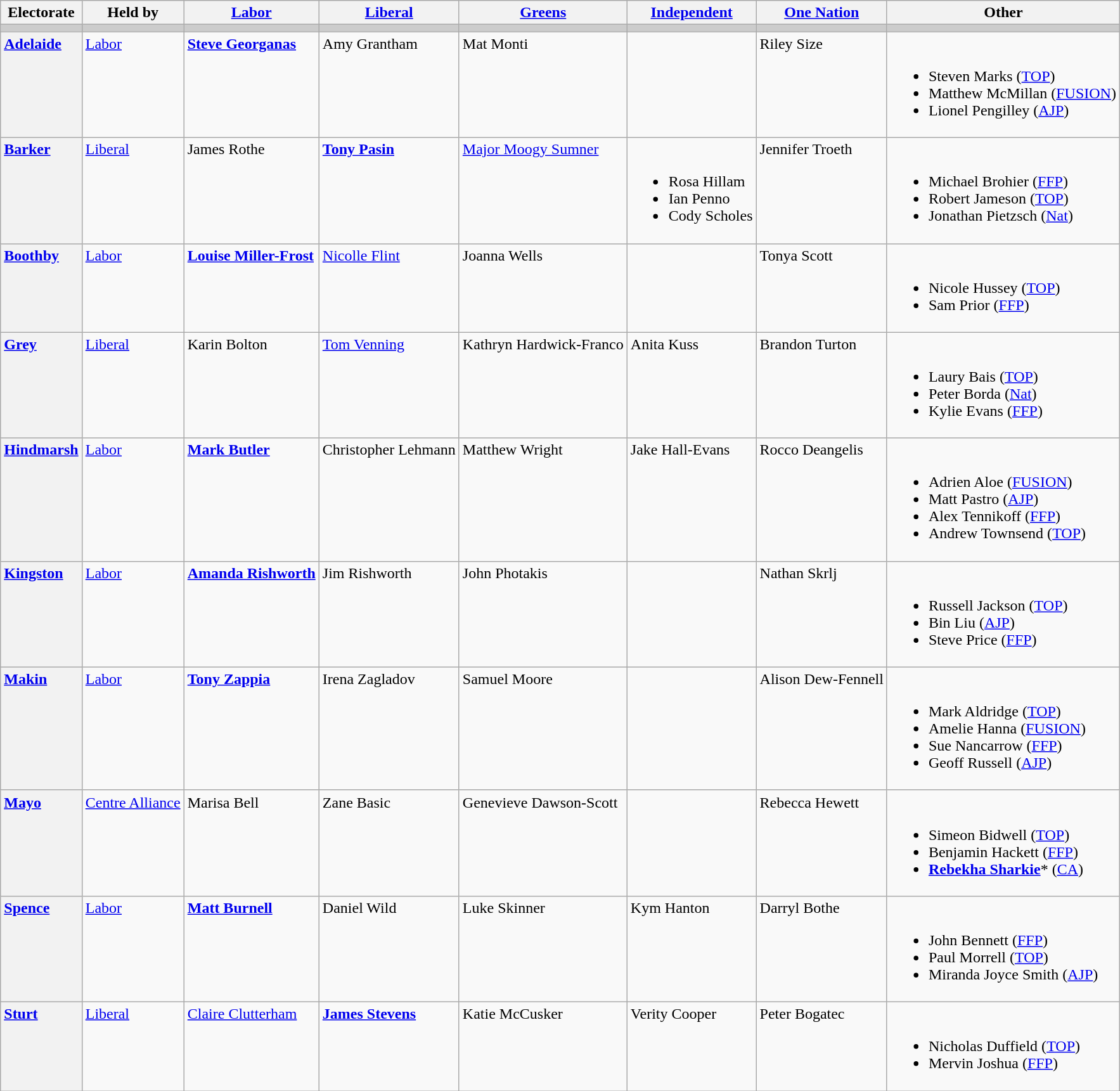<table class="wikitable sticky-header">
<tr>
<th>Electorate</th>
<th>Held by</th>
<th><a href='#'>Labor</a></th>
<th><a href='#'>Liberal</a></th>
<th><a href='#'>Greens</a></th>
<th><a href='#'>Independent</a></th>
<th><a href='#'>One Nation</a></th>
<th>Other</th>
</tr>
<tr style="background:#ccc;">
<td></td>
<td></td>
<td></td>
<td></td>
<td></td>
<td></td>
<td></td>
<td></td>
</tr>
<tr style=vertical-align:top>
<th style=text-align:left><a href='#'>Adelaide</a></th>
<td><a href='#'>Labor</a></td>
<td><strong><a href='#'>Steve Georganas</a></strong></td>
<td>Amy Grantham</td>
<td>Mat Monti</td>
<td></td>
<td>Riley Size</td>
<td><ul><br><li>Steven Marks (<a href='#'>TOP</a>)<li>Matthew McMillan (<a href='#'>FUSION</a>)<li>Lionel Pengilley (<a href='#'>AJP</a>)</ul></td>
</tr>
<tr style=vertical-align:top>
<th style=text-align:left><a href='#'>Barker</a></th>
<td><a href='#'>Liberal</a></td>
<td>James Rothe</td>
<td><strong><a href='#'>Tony Pasin</a></strong></td>
<td><a href='#'>Major Moogy Sumner</a></td>
<td><ul><br><li>Rosa Hillam<li>Ian Penno<li>Cody Scholes</ul></td>
<td>Jennifer Troeth</td>
<td><ul><br><li>Michael Brohier (<a href='#'>FFP</a>)<li>Robert Jameson (<a href='#'>TOP</a>)<li>Jonathan Pietzsch (<a href='#'>Nat</a>)</ul></td>
</tr>
<tr style=vertical-align:top>
<th style=text-align:left><a href='#'>Boothby</a></th>
<td><a href='#'>Labor</a></td>
<td><strong><a href='#'>Louise Miller-Frost</a></strong></td>
<td><a href='#'>Nicolle Flint</a></td>
<td>Joanna Wells</td>
<td></td>
<td>Tonya Scott</td>
<td><ul><br><li>Nicole Hussey (<a href='#'>TOP</a>)<li>Sam Prior (<a href='#'>FFP</a>)</ul></td>
</tr>
<tr style=vertical-align:top>
<th style=text-align:left><a href='#'>Grey</a></th>
<td><a href='#'>Liberal</a></td>
<td>Karin Bolton</td>
<td><a href='#'>Tom Venning</a></td>
<td>Kathryn Hardwick-Franco</td>
<td>Anita Kuss</td>
<td>Brandon Turton</td>
<td><ul><br><li>Laury Bais (<a href='#'>TOP</a>)<li>Peter Borda (<a href='#'>Nat</a>)<li>Kylie Evans (<a href='#'>FFP</a>)</ul></td>
</tr>
<tr style=vertical-align:top>
<th style=text-align:left><a href='#'>Hindmarsh</a></th>
<td><a href='#'>Labor</a></td>
<td><strong><a href='#'>Mark Butler</a></strong></td>
<td>Christopher Lehmann</td>
<td>Matthew Wright</td>
<td>Jake Hall-Evans</td>
<td>Rocco Deangelis</td>
<td><ul><br><li>Adrien Aloe (<a href='#'>FUSION</a>)<li>Matt Pastro (<a href='#'>AJP</a>)<li>Alex Tennikoff (<a href='#'>FFP</a>)<li>Andrew Townsend (<a href='#'>TOP</a>)</ul></td>
</tr>
<tr style=vertical-align:top>
<th style=text-align:left><a href='#'>Kingston</a></th>
<td><a href='#'>Labor</a></td>
<td><strong><a href='#'>Amanda Rishworth</a></strong></td>
<td>Jim Rishworth</td>
<td>John Photakis</td>
<td></td>
<td>Nathan Skrlj</td>
<td><ul><br><li>Russell Jackson (<a href='#'>TOP</a>)<li>Bin Liu (<a href='#'>AJP</a>)<li>Steve Price (<a href='#'>FFP</a>)</ul></td>
</tr>
<tr style=vertical-align:top>
<th style=text-align:left><a href='#'>Makin</a></th>
<td><a href='#'>Labor</a></td>
<td><strong><a href='#'>Tony Zappia</a></strong></td>
<td>Irena Zagladov</td>
<td>Samuel Moore</td>
<td></td>
<td>Alison Dew-Fennell</td>
<td><ul><br><li>Mark Aldridge (<a href='#'>TOP</a>) <li>Amelie Hanna (<a href='#'>FUSION</a>)<li>Sue Nancarrow (<a href='#'>FFP</a>)<li>Geoff Russell (<a href='#'>AJP</a>)</ul></td>
</tr>
<tr style=vertical-align:top>
<th style=text-align:left><a href='#'>Mayo</a></th>
<td><a href='#'>Centre Alliance</a></td>
<td>Marisa Bell</td>
<td>Zane Basic</td>
<td>Genevieve Dawson-Scott</td>
<td></td>
<td>Rebecca Hewett</td>
<td><ul><br><li>Simeon Bidwell (<a href='#'>TOP</a>)<li>Benjamin Hackett (<a href='#'>FFP</a>)<li><strong><a href='#'>Rebekha Sharkie</a></strong>* (<a href='#'>CA</a>)</ul></td>
</tr>
<tr style=vertical-align:top>
<th style=text-align:left><a href='#'>Spence</a></th>
<td><a href='#'>Labor</a></td>
<td><strong><a href='#'>Matt Burnell</a></strong></td>
<td>Daniel Wild</td>
<td>Luke Skinner</td>
<td>Kym Hanton</td>
<td>Darryl Bothe</td>
<td><ul><br><li>John Bennett (<a href='#'>FFP</a>)<li>Paul Morrell (<a href='#'>TOP</a>)<li>Miranda Joyce Smith (<a href='#'>AJP</a>)</ul></td>
</tr>
<tr style=vertical-align:top>
<th style=text-align:left><a href='#'>Sturt</a></th>
<td><a href='#'>Liberal</a></td>
<td><a href='#'>Claire Clutterham</a></td>
<td><strong><a href='#'>James Stevens</a></strong></td>
<td>Katie McCusker</td>
<td>Verity Cooper</td>
<td>Peter Bogatec</td>
<td><ul><br><li>Nicholas Duffield (<a href='#'>TOP</a>)<li>Mervin Joshua (<a href='#'>FFP</a>)</ul></td>
</tr>
</table>
